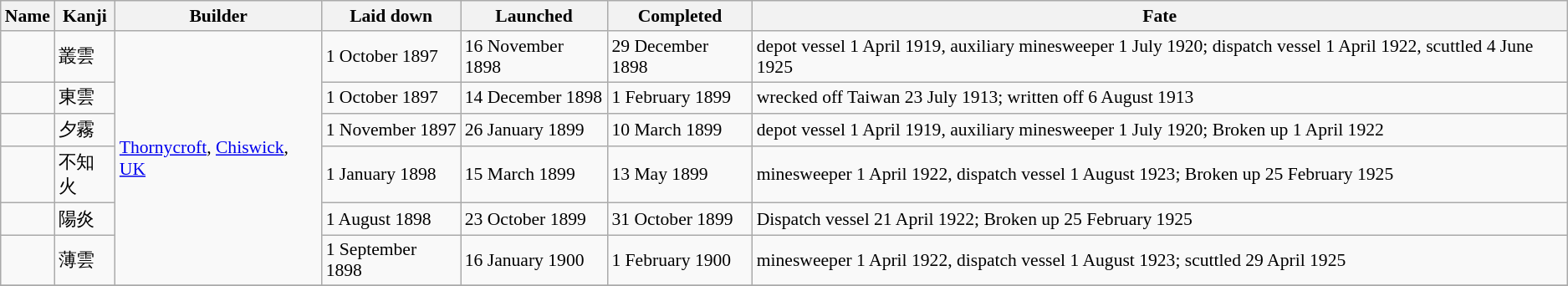<table class="wikitable" style="font-size:90%;">
<tr>
<th>Name</th>
<th>Kanji</th>
<th>Builder</th>
<th>Laid down</th>
<th>Launched</th>
<th>Completed</th>
<th>Fate</th>
</tr>
<tr>
<td></td>
<td>叢雲</td>
<td rowspan=6><a href='#'>Thornycroft</a>, <a href='#'>Chiswick</a>, <a href='#'>UK</a></td>
<td>1 October 1897</td>
<td>16 November 1898</td>
<td>29 December 1898</td>
<td>depot vessel 1 April 1919, auxiliary minesweeper 1 July 1920; dispatch vessel 1 April 1922, scuttled 4 June 1925</td>
</tr>
<tr>
<td></td>
<td>東雲</td>
<td>1 October 1897</td>
<td>14 December 1898</td>
<td>1 February 1899</td>
<td>wrecked off Taiwan 23 July 1913; written off 6 August 1913</td>
</tr>
<tr>
<td></td>
<td>夕霧</td>
<td>1 November 1897</td>
<td>26 January 1899</td>
<td>10 March 1899</td>
<td>depot vessel 1 April 1919, auxiliary minesweeper 1 July 1920; Broken up 1 April 1922</td>
</tr>
<tr>
<td></td>
<td>不知火</td>
<td>1 January 1898</td>
<td>15 March 1899</td>
<td>13 May 1899</td>
<td>minesweeper 1 April 1922, dispatch vessel 1 August 1923; Broken up 25 February 1925</td>
</tr>
<tr>
<td></td>
<td>陽炎</td>
<td>1 August 1898</td>
<td>23 October 1899</td>
<td>31 October 1899</td>
<td>Dispatch vessel 21 April 1922; Broken up 25 February 1925</td>
</tr>
<tr>
<td></td>
<td>薄雲</td>
<td>1 September 1898</td>
<td>16 January 1900</td>
<td>1 February 1900</td>
<td>minesweeper 1 April 1922, dispatch vessel 1 August 1923; scuttled 29 April 1925</td>
</tr>
<tr>
</tr>
</table>
